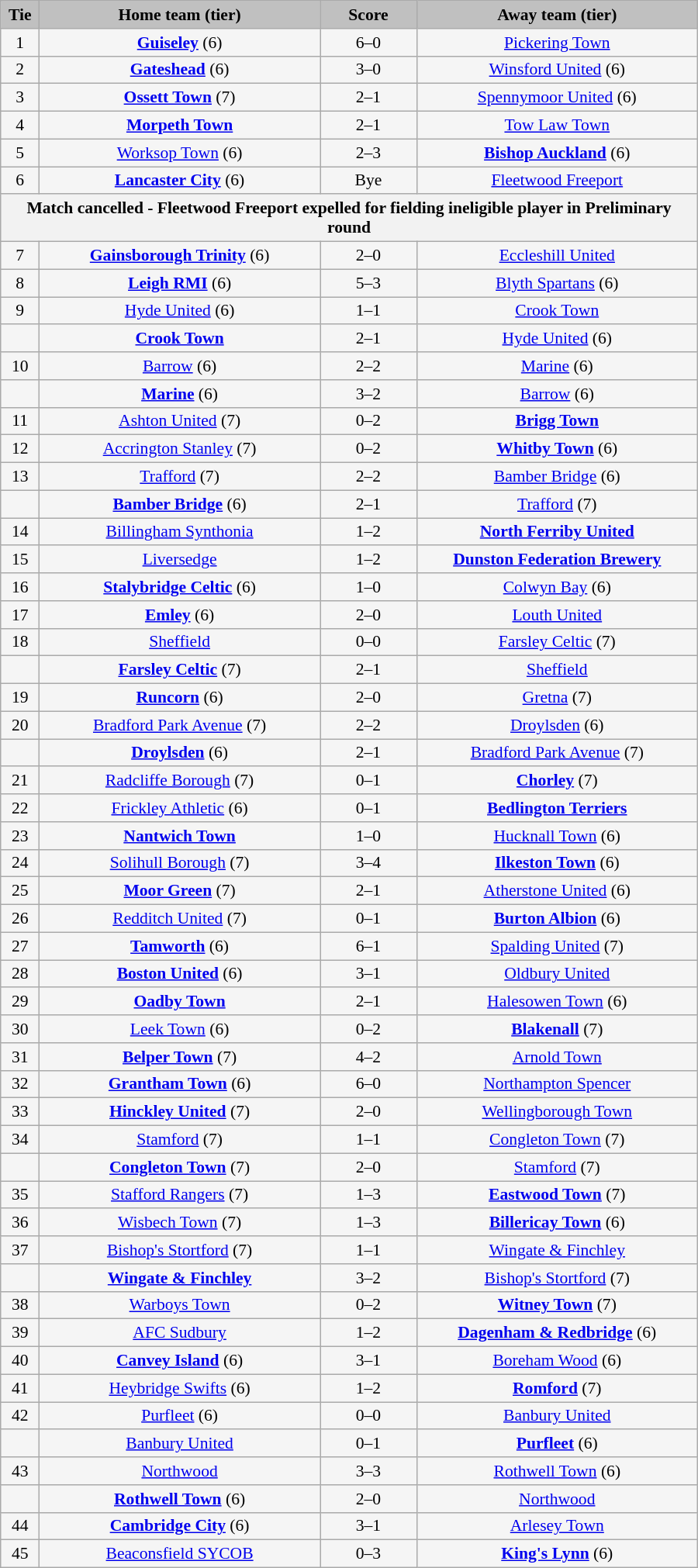<table class="wikitable" style="width: 600px; background:WhiteSmoke; text-align:center; font-size:90%">
<tr>
<td scope="col" style="width:  5.00%; background:silver;"><strong>Tie</strong></td>
<td scope="col" style="width: 36.25%; background:silver;"><strong>Home team (tier)</strong></td>
<td scope="col" style="width: 12.50%; background:silver;"><strong>Score</strong></td>
<td scope="col" style="width: 36.25%; background:silver;"><strong>Away team (tier)</strong></td>
</tr>
<tr>
<td>1</td>
<td><strong><a href='#'>Guiseley</a></strong> (6)</td>
<td>6–0</td>
<td><a href='#'>Pickering Town</a></td>
</tr>
<tr>
<td>2</td>
<td><strong><a href='#'>Gateshead</a></strong> (6)</td>
<td>3–0</td>
<td><a href='#'>Winsford United</a> (6)</td>
</tr>
<tr>
<td>3</td>
<td><strong><a href='#'>Ossett Town</a></strong> (7)</td>
<td>2–1</td>
<td><a href='#'>Spennymoor United</a> (6)</td>
</tr>
<tr>
<td>4</td>
<td><strong><a href='#'>Morpeth Town</a></strong></td>
<td>2–1</td>
<td><a href='#'>Tow Law Town</a></td>
</tr>
<tr>
<td>5</td>
<td><a href='#'>Worksop Town</a> (6)</td>
<td>2–3</td>
<td><strong><a href='#'>Bishop Auckland</a></strong> (6)</td>
</tr>
<tr>
<td>6</td>
<td><strong><a href='#'>Lancaster City</a></strong> (6)</td>
<td>Bye</td>
<td><a href='#'>Fleetwood Freeport</a></td>
</tr>
<tr>
<th colspan="5">Match cancelled - Fleetwood Freeport expelled for fielding ineligible player in Preliminary round</th>
</tr>
<tr>
<td>7</td>
<td><strong><a href='#'>Gainsborough Trinity</a></strong> (6)</td>
<td>2–0</td>
<td><a href='#'>Eccleshill United</a></td>
</tr>
<tr>
<td>8</td>
<td><strong><a href='#'>Leigh RMI</a></strong> (6)</td>
<td>5–3</td>
<td><a href='#'>Blyth Spartans</a> (6)</td>
</tr>
<tr>
<td>9</td>
<td><a href='#'>Hyde United</a> (6)</td>
<td>1–1</td>
<td><a href='#'>Crook Town</a></td>
</tr>
<tr>
<td><em></em></td>
<td><strong><a href='#'>Crook Town</a></strong></td>
<td>2–1</td>
<td><a href='#'>Hyde United</a> (6)</td>
</tr>
<tr>
<td>10</td>
<td><a href='#'>Barrow</a> (6)</td>
<td>2–2</td>
<td><a href='#'>Marine</a> (6)</td>
</tr>
<tr>
<td><em></em></td>
<td><strong><a href='#'>Marine</a></strong> (6)</td>
<td>3–2</td>
<td><a href='#'>Barrow</a> (6)</td>
</tr>
<tr>
<td>11</td>
<td><a href='#'>Ashton United</a> (7)</td>
<td>0–2</td>
<td><strong><a href='#'>Brigg Town</a></strong></td>
</tr>
<tr>
<td>12</td>
<td><a href='#'>Accrington Stanley</a> (7)</td>
<td>0–2</td>
<td><strong><a href='#'>Whitby Town</a></strong> (6)</td>
</tr>
<tr>
<td>13</td>
<td><a href='#'>Trafford</a> (7)</td>
<td>2–2</td>
<td><a href='#'>Bamber Bridge</a> (6)</td>
</tr>
<tr>
<td><em></em></td>
<td><strong><a href='#'>Bamber Bridge</a></strong> (6)</td>
<td>2–1</td>
<td><a href='#'>Trafford</a> (7)</td>
</tr>
<tr>
<td>14</td>
<td><a href='#'>Billingham Synthonia</a></td>
<td>1–2</td>
<td><strong><a href='#'>North Ferriby United</a></strong></td>
</tr>
<tr>
<td>15</td>
<td><a href='#'>Liversedge</a></td>
<td>1–2</td>
<td><strong><a href='#'>Dunston Federation Brewery</a></strong></td>
</tr>
<tr>
<td>16</td>
<td><strong><a href='#'>Stalybridge Celtic</a></strong> (6)</td>
<td>1–0</td>
<td><a href='#'>Colwyn Bay</a> (6)</td>
</tr>
<tr>
<td>17</td>
<td><strong><a href='#'>Emley</a></strong> (6)</td>
<td>2–0</td>
<td><a href='#'>Louth United</a></td>
</tr>
<tr>
<td>18</td>
<td><a href='#'>Sheffield</a></td>
<td>0–0</td>
<td><a href='#'>Farsley Celtic</a> (7)</td>
</tr>
<tr>
<td><em></em></td>
<td><strong><a href='#'>Farsley Celtic</a></strong> (7)</td>
<td>2–1</td>
<td><a href='#'>Sheffield</a></td>
</tr>
<tr>
<td>19</td>
<td><strong><a href='#'>Runcorn</a></strong> (6)</td>
<td>2–0</td>
<td><a href='#'>Gretna</a> (7)</td>
</tr>
<tr>
<td>20</td>
<td><a href='#'>Bradford Park Avenue</a> (7)</td>
<td>2–2</td>
<td><a href='#'>Droylsden</a> (6)</td>
</tr>
<tr>
<td><em></em></td>
<td><strong><a href='#'>Droylsden</a></strong> (6)</td>
<td>2–1</td>
<td><a href='#'>Bradford Park Avenue</a> (7)</td>
</tr>
<tr>
<td>21</td>
<td><a href='#'>Radcliffe Borough</a> (7)</td>
<td>0–1</td>
<td><strong><a href='#'>Chorley</a></strong> (7)</td>
</tr>
<tr>
<td>22</td>
<td><a href='#'>Frickley Athletic</a> (6)</td>
<td>0–1</td>
<td><strong><a href='#'>Bedlington Terriers</a></strong></td>
</tr>
<tr>
<td>23</td>
<td><strong><a href='#'>Nantwich Town</a></strong></td>
<td>1–0</td>
<td><a href='#'>Hucknall Town</a> (6)</td>
</tr>
<tr>
<td>24</td>
<td><a href='#'>Solihull Borough</a> (7)</td>
<td>3–4</td>
<td><strong><a href='#'>Ilkeston Town</a></strong> (6)</td>
</tr>
<tr>
<td>25</td>
<td><strong><a href='#'>Moor Green</a></strong> (7)</td>
<td>2–1</td>
<td><a href='#'>Atherstone United</a> (6)</td>
</tr>
<tr>
<td>26</td>
<td><a href='#'>Redditch United</a> (7)</td>
<td>0–1</td>
<td><strong><a href='#'>Burton Albion</a></strong> (6)</td>
</tr>
<tr>
<td>27</td>
<td><strong><a href='#'>Tamworth</a></strong> (6)</td>
<td>6–1</td>
<td><a href='#'>Spalding United</a> (7)</td>
</tr>
<tr>
<td>28</td>
<td><strong><a href='#'>Boston United</a></strong> (6)</td>
<td>3–1</td>
<td><a href='#'>Oldbury United</a></td>
</tr>
<tr>
<td>29</td>
<td><strong><a href='#'>Oadby Town</a></strong></td>
<td>2–1</td>
<td><a href='#'>Halesowen Town</a> (6)</td>
</tr>
<tr>
<td>30</td>
<td><a href='#'>Leek Town</a> (6)</td>
<td>0–2</td>
<td><strong><a href='#'>Blakenall</a></strong> (7)</td>
</tr>
<tr>
<td>31</td>
<td><strong><a href='#'>Belper Town</a></strong> (7)</td>
<td>4–2</td>
<td><a href='#'>Arnold Town</a></td>
</tr>
<tr>
<td>32</td>
<td><strong><a href='#'>Grantham Town</a></strong> (6)</td>
<td>6–0</td>
<td><a href='#'>Northampton Spencer</a></td>
</tr>
<tr>
<td>33</td>
<td><strong><a href='#'>Hinckley United</a></strong> (7)</td>
<td>2–0</td>
<td><a href='#'>Wellingborough Town</a></td>
</tr>
<tr>
<td>34</td>
<td><a href='#'>Stamford</a> (7)</td>
<td>1–1</td>
<td><a href='#'>Congleton Town</a> (7)</td>
</tr>
<tr>
<td><em></em></td>
<td><strong><a href='#'>Congleton Town</a></strong> (7)</td>
<td>2–0</td>
<td><a href='#'>Stamford</a> (7)</td>
</tr>
<tr>
<td>35</td>
<td><a href='#'>Stafford Rangers</a> (7)</td>
<td>1–3</td>
<td><strong><a href='#'>Eastwood Town</a></strong> (7)</td>
</tr>
<tr>
<td>36</td>
<td><a href='#'>Wisbech Town</a> (7)</td>
<td>1–3</td>
<td><strong><a href='#'>Billericay Town</a></strong> (6)</td>
</tr>
<tr>
<td>37</td>
<td><a href='#'>Bishop's Stortford</a> (7)</td>
<td>1–1</td>
<td><a href='#'>Wingate & Finchley</a></td>
</tr>
<tr>
<td><em></em></td>
<td><strong><a href='#'>Wingate & Finchley</a></strong></td>
<td>3–2</td>
<td><a href='#'>Bishop's Stortford</a> (7)</td>
</tr>
<tr>
<td>38</td>
<td><a href='#'>Warboys Town</a></td>
<td>0–2</td>
<td><strong><a href='#'>Witney Town</a></strong> (7)</td>
</tr>
<tr>
<td>39</td>
<td><a href='#'>AFC Sudbury</a></td>
<td>1–2</td>
<td><strong><a href='#'>Dagenham & Redbridge</a></strong> (6)</td>
</tr>
<tr>
<td>40</td>
<td><strong><a href='#'>Canvey Island</a></strong> (6)</td>
<td>3–1</td>
<td><a href='#'>Boreham Wood</a> (6)</td>
</tr>
<tr>
<td>41</td>
<td><a href='#'>Heybridge Swifts</a> (6)</td>
<td>1–2</td>
<td><strong><a href='#'>Romford</a></strong> (7)</td>
</tr>
<tr>
<td>42</td>
<td><a href='#'>Purfleet</a> (6)</td>
<td>0–0</td>
<td><a href='#'>Banbury United</a></td>
</tr>
<tr>
<td><em></em></td>
<td><a href='#'>Banbury United</a></td>
<td>0–1</td>
<td><strong><a href='#'>Purfleet</a></strong> (6)</td>
</tr>
<tr>
<td>43</td>
<td><a href='#'>Northwood</a></td>
<td>3–3</td>
<td><a href='#'>Rothwell Town</a> (6)</td>
</tr>
<tr>
<td><em></em></td>
<td><strong><a href='#'>Rothwell Town</a></strong> (6)</td>
<td>2–0</td>
<td><a href='#'>Northwood</a></td>
</tr>
<tr>
<td>44</td>
<td><strong><a href='#'>Cambridge City</a></strong> (6)</td>
<td>3–1</td>
<td><a href='#'>Arlesey Town</a></td>
</tr>
<tr>
<td>45</td>
<td><a href='#'>Beaconsfield SYCOB</a></td>
<td>0–3</td>
<td><strong><a href='#'>King's Lynn</a></strong> (6)</td>
</tr>
</table>
